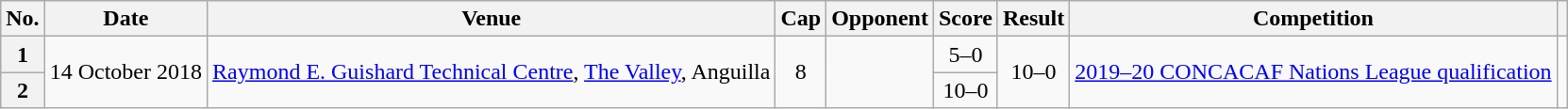<table class="wikitable plainrowheaders">
<tr>
<th scope=col>No.</th>
<th scope=col data-sort-type=date>Date</th>
<th scope=col>Venue</th>
<th scope=col>Cap</th>
<th scope=col>Opponent</th>
<th scope=col>Score</th>
<th scope=col>Result</th>
<th scope=col>Competition</th>
<th scope=col class=unsortable></th>
</tr>
<tr>
<th scope=row style=text-align:center>1</th>
<td rowspan=2>14 October 2018</td>
<td rowspan=2><a href='#'>Raymond E. Guishard Technical Centre</a>, <a href='#'>The Valley</a>, Anguilla</td>
<td rowspan=2 align=center>8</td>
<td rowspan=2></td>
<td align=center>5–0</td>
<td rowspan=2 align=center>10–0</td>
<td rowspan=2><a href='#'>2019–20 CONCACAF Nations League qualification</a></td>
<td rowspan=2 align=center></td>
</tr>
<tr>
<th scope=row style=text-align:center>2</th>
<td align=center>10–0</td>
</tr>
</table>
